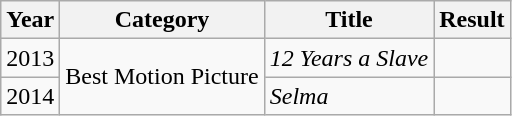<table class="wikitable" style="font-size: 100%">
<tr>
<th>Year</th>
<th>Category</th>
<th>Title</th>
<th>Result</th>
</tr>
<tr>
<td style="text-align:center;">2013</td>
<td rowspan="2">Best Motion Picture</td>
<td><em>12 Years a Slave</em></td>
<td></td>
</tr>
<tr>
<td style="text-align:center;">2014</td>
<td><em>Selma</em></td>
<td></td>
</tr>
</table>
